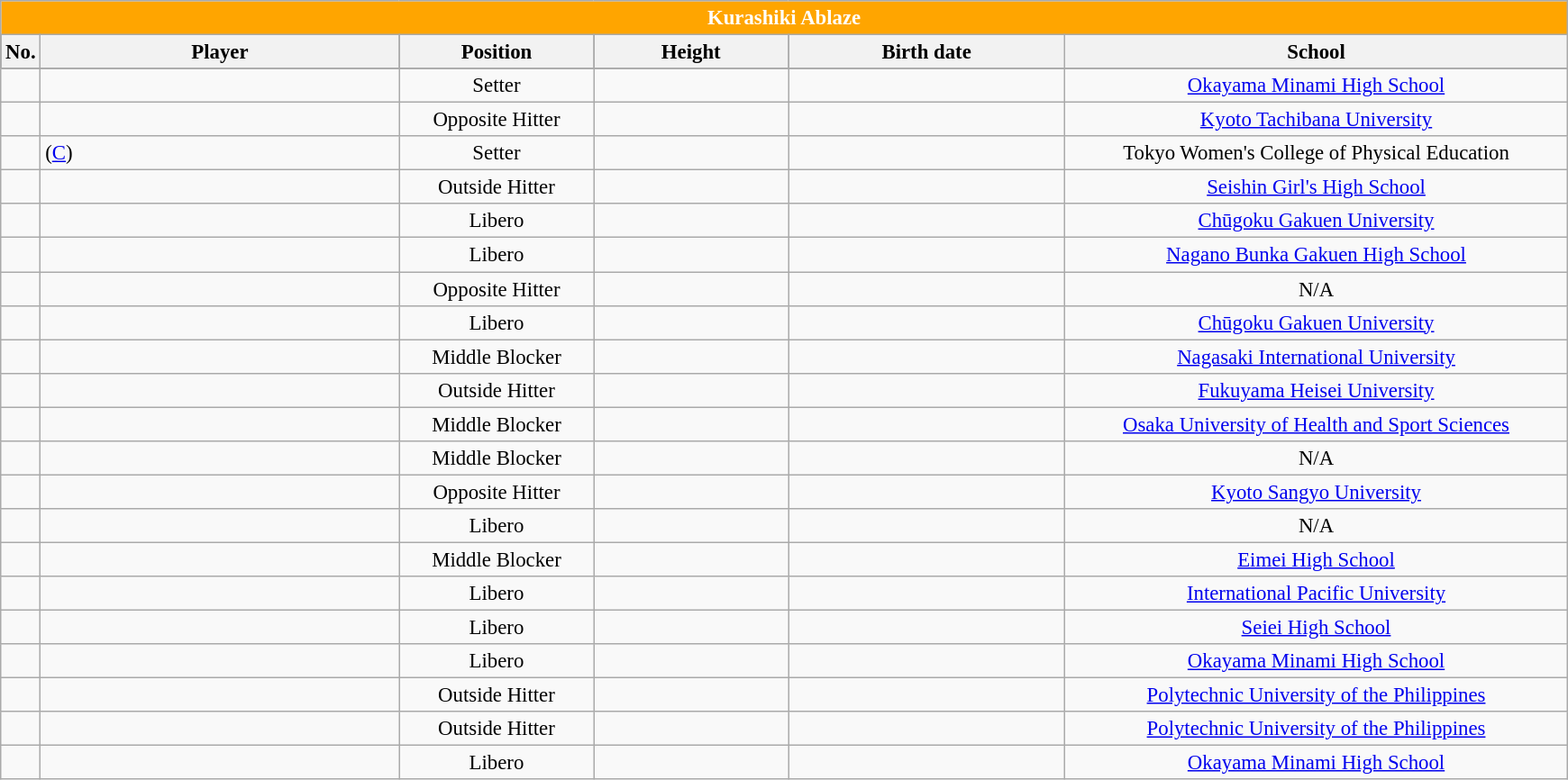<table class="wikitable sortable" style="font-size:95%; text-align:left;">
<tr>
<th colspan="6" style="background:#FFA500; color:white; text-align: center"><strong>Kurashiki Ablaze</strong></th>
</tr>
<tr style="background:#000000;">
<th style= "align=center; width:1em;">No.</th>
<th style= "align=center;width:17em;">Player</th>
<th style= "align=center; width:9em;">Position</th>
<th style= "align=center; width:9em;">Height</th>
<th style= "align=center; width:13em;">Birth date</th>
<th style= "align=center; width:24em;">School</th>
</tr>
<tr align=center>
<td></td>
<td align=left> </td>
<td>Setter</td>
<td></td>
<td align=right></td>
<td><a href='#'>Okayama Minami High School</a></td>
</tr>
<tr align=center>
<td></td>
<td align=left> </td>
<td>Opposite Hitter</td>
<td></td>
<td align=right></td>
<td><a href='#'>Kyoto Tachibana University</a></td>
</tr>
<tr align=center>
<td></td>
<td align=left>  (<a href='#'>C</a>)</td>
<td>Setter</td>
<td></td>
<td align=right></td>
<td>Tokyo Women's College of Physical Education</td>
</tr>
<tr align=center>
<td></td>
<td align=left> </td>
<td>Outside Hitter</td>
<td></td>
<td align=right></td>
<td><a href='#'>Seishin Girl's High School</a></td>
</tr>
<tr align=center>
<td></td>
<td align=left> </td>
<td>Libero</td>
<td></td>
<td align=right></td>
<td><a href='#'>Chūgoku Gakuen University</a></td>
</tr>
<tr align=center>
<td></td>
<td align=left> </td>
<td>Libero</td>
<td></td>
<td align=right></td>
<td><a href='#'>Nagano Bunka Gakuen High School</a></td>
</tr>
<tr align=center>
<td></td>
<td align=left> </td>
<td>Opposite Hitter</td>
<td></td>
<td align=right></td>
<td>N/A</td>
</tr>
<tr align=center>
<td></td>
<td align=left> </td>
<td>Libero</td>
<td></td>
<td align=right></td>
<td><a href='#'>Chūgoku Gakuen University</a></td>
</tr>
<tr align=center>
<td></td>
<td align=left> </td>
<td>Middle Blocker</td>
<td></td>
<td align=right></td>
<td><a href='#'>Nagasaki International University</a></td>
</tr>
<tr align=center>
<td></td>
<td align=left> </td>
<td>Outside Hitter</td>
<td></td>
<td align=right></td>
<td><a href='#'>Fukuyama Heisei University</a></td>
</tr>
<tr align=center>
<td></td>
<td align=left> </td>
<td>Middle Blocker</td>
<td></td>
<td align=right></td>
<td><a href='#'>Osaka University of Health and Sport Sciences</a></td>
</tr>
<tr align=center>
<td></td>
<td align=left> </td>
<td>Middle Blocker</td>
<td></td>
<td align=right></td>
<td>N/A</td>
</tr>
<tr align=center>
<td></td>
<td align=left> </td>
<td>Opposite Hitter</td>
<td></td>
<td align=right></td>
<td><a href='#'>Kyoto Sangyo University</a></td>
</tr>
<tr align=center>
<td></td>
<td align=left> </td>
<td>Libero</td>
<td></td>
<td align=right></td>
<td>N/A</td>
</tr>
<tr align=center>
<td></td>
<td align=left> </td>
<td>Middle Blocker</td>
<td></td>
<td align=right></td>
<td><a href='#'>Eimei High School</a></td>
</tr>
<tr align=center>
<td></td>
<td align=left> </td>
<td>Libero</td>
<td></td>
<td align=right></td>
<td><a href='#'>International Pacific University</a></td>
</tr>
<tr align=center>
<td></td>
<td align=left> </td>
<td>Libero</td>
<td></td>
<td align=right></td>
<td><a href='#'>Seiei High School</a></td>
</tr>
<tr align=center>
<td></td>
<td align=left> </td>
<td>Libero</td>
<td></td>
<td align=right></td>
<td><a href='#'>Okayama Minami High School</a></td>
</tr>
<tr align=center>
<td></td>
<td align=left> </td>
<td>Outside Hitter</td>
<td></td>
<td align=right></td>
<td><a href='#'>Polytechnic University of the Philippines</a></td>
</tr>
<tr align=center>
<td></td>
<td align=left> </td>
<td>Outside Hitter</td>
<td></td>
<td align=right></td>
<td><a href='#'>Polytechnic University of the Philippines</a></td>
</tr>
<tr align=center>
<td></td>
<td align=left> </td>
<td>Libero</td>
<td></td>
<td align=right></td>
<td><a href='#'>Okayama Minami High School</a></td>
</tr>
</table>
